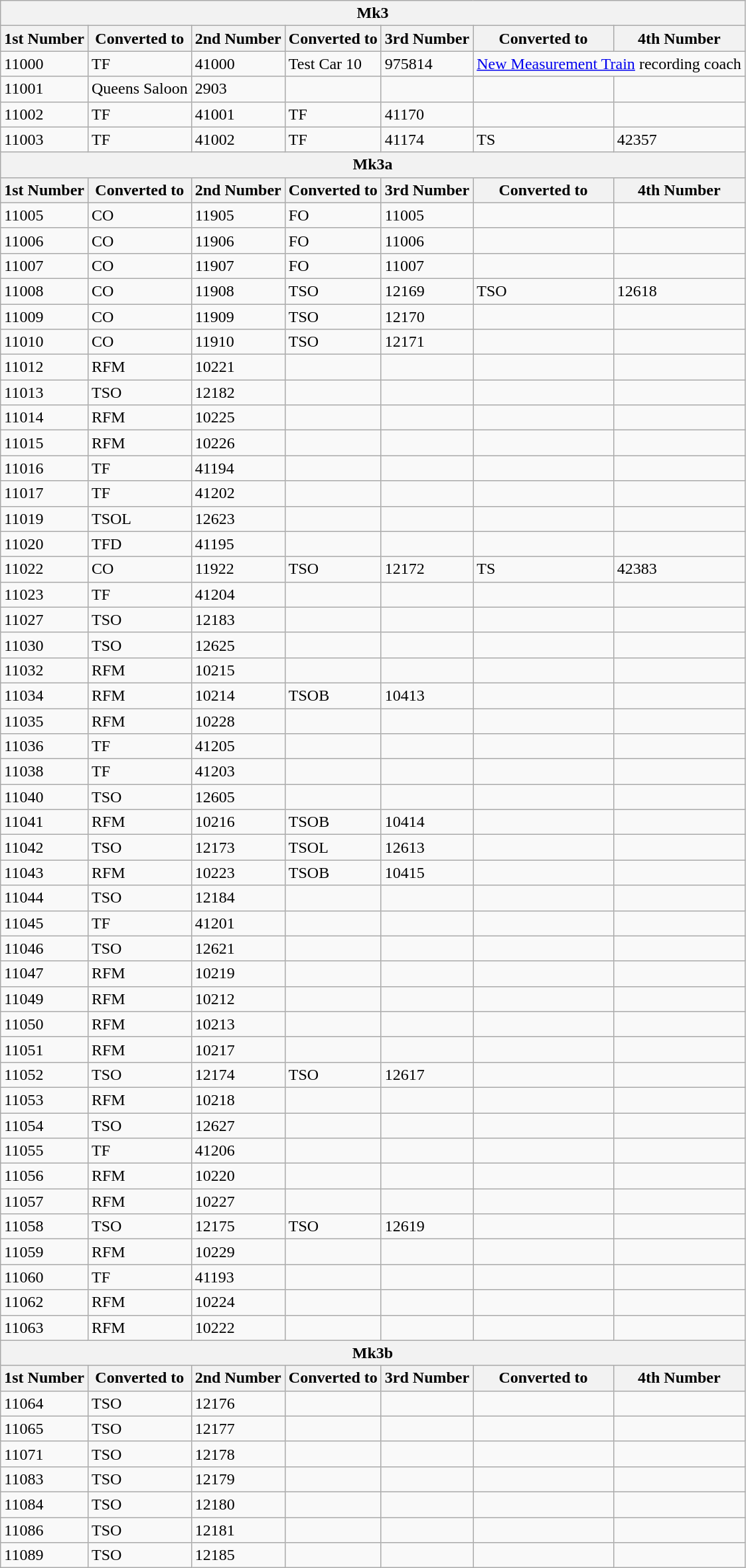<table class="wikitable">
<tr>
<th colspan=7>Mk3</th>
</tr>
<tr>
<th>1st Number</th>
<th>Converted to</th>
<th>2nd Number</th>
<th>Converted to</th>
<th>3rd Number</th>
<th>Converted to</th>
<th>4th Number</th>
</tr>
<tr>
<td>11000</td>
<td>TF</td>
<td>41000</td>
<td>Test Car 10</td>
<td>975814</td>
<td colspan=2><a href='#'>New Measurement Train</a> recording coach</td>
</tr>
<tr>
<td>11001</td>
<td>Queens Saloon</td>
<td>2903</td>
<td></td>
<td></td>
<td></td>
<td></td>
</tr>
<tr>
<td>11002</td>
<td>TF</td>
<td>41001</td>
<td>TF</td>
<td>41170</td>
<td></td>
<td></td>
</tr>
<tr>
<td>11003</td>
<td>TF</td>
<td>41002</td>
<td>TF</td>
<td>41174</td>
<td>TS</td>
<td>42357</td>
</tr>
<tr>
<th colspan=7>Mk3a</th>
</tr>
<tr>
<th>1st Number</th>
<th>Converted to</th>
<th>2nd Number</th>
<th>Converted to</th>
<th>3rd Number</th>
<th>Converted to</th>
<th>4th Number</th>
</tr>
<tr>
<td>11005</td>
<td>CO</td>
<td>11905</td>
<td>FO</td>
<td>11005</td>
<td></td>
<td></td>
</tr>
<tr>
<td>11006</td>
<td>CO</td>
<td>11906</td>
<td>FO</td>
<td>11006</td>
<td></td>
<td></td>
</tr>
<tr>
<td>11007</td>
<td>CO</td>
<td>11907</td>
<td>FO</td>
<td>11007</td>
<td></td>
<td></td>
</tr>
<tr>
<td>11008</td>
<td>CO</td>
<td>11908</td>
<td>TSO</td>
<td>12169</td>
<td>TSO</td>
<td>12618</td>
</tr>
<tr>
<td>11009</td>
<td>CO</td>
<td>11909</td>
<td>TSO</td>
<td>12170</td>
<td></td>
<td></td>
</tr>
<tr>
<td>11010</td>
<td>CO</td>
<td>11910</td>
<td>TSO</td>
<td>12171</td>
<td></td>
<td></td>
</tr>
<tr>
<td>11012</td>
<td>RFM</td>
<td>10221</td>
<td></td>
<td></td>
<td></td>
<td></td>
</tr>
<tr>
<td>11013</td>
<td>TSO</td>
<td>12182</td>
<td></td>
<td></td>
<td></td>
<td></td>
</tr>
<tr>
<td>11014</td>
<td>RFM</td>
<td>10225</td>
<td></td>
<td></td>
<td></td>
<td></td>
</tr>
<tr>
<td>11015</td>
<td>RFM</td>
<td>10226</td>
<td></td>
<td></td>
<td></td>
<td></td>
</tr>
<tr>
<td>11016</td>
<td>TF</td>
<td>41194</td>
<td></td>
<td></td>
<td></td>
<td></td>
</tr>
<tr>
<td>11017</td>
<td>TF</td>
<td>41202</td>
<td></td>
<td></td>
<td></td>
<td></td>
</tr>
<tr>
<td>11019</td>
<td>TSOL</td>
<td>12623</td>
<td></td>
<td></td>
<td></td>
<td></td>
</tr>
<tr>
<td>11020</td>
<td>TFD</td>
<td>41195</td>
<td></td>
<td></td>
<td></td>
<td></td>
</tr>
<tr>
<td>11022</td>
<td>CO</td>
<td>11922</td>
<td>TSO</td>
<td>12172</td>
<td>TS</td>
<td>42383</td>
</tr>
<tr>
<td>11023</td>
<td>TF</td>
<td>41204</td>
<td></td>
<td></td>
<td></td>
<td></td>
</tr>
<tr>
<td>11027</td>
<td>TSO</td>
<td>12183</td>
<td></td>
<td></td>
<td></td>
<td></td>
</tr>
<tr>
<td>11030</td>
<td>TSO</td>
<td>12625</td>
<td></td>
<td></td>
<td></td>
<td></td>
</tr>
<tr>
<td>11032</td>
<td>RFM</td>
<td>10215</td>
<td></td>
<td></td>
<td></td>
<td></td>
</tr>
<tr>
<td>11034</td>
<td>RFM</td>
<td>10214</td>
<td>TSOB</td>
<td>10413</td>
<td></td>
<td></td>
</tr>
<tr>
<td>11035</td>
<td>RFM</td>
<td>10228</td>
<td></td>
<td></td>
<td></td>
<td></td>
</tr>
<tr>
<td>11036</td>
<td>TF</td>
<td>41205</td>
<td></td>
<td></td>
<td></td>
<td></td>
</tr>
<tr>
<td>11038</td>
<td>TF</td>
<td>41203</td>
<td></td>
<td></td>
<td></td>
<td></td>
</tr>
<tr>
<td>11040</td>
<td>TSO</td>
<td>12605</td>
<td></td>
<td></td>
<td></td>
<td></td>
</tr>
<tr>
<td>11041</td>
<td>RFM</td>
<td>10216</td>
<td>TSOB</td>
<td>10414</td>
<td></td>
<td></td>
</tr>
<tr>
<td>11042</td>
<td>TSO</td>
<td>12173</td>
<td>TSOL</td>
<td>12613</td>
<td></td>
<td></td>
</tr>
<tr>
<td>11043</td>
<td>RFM</td>
<td>10223</td>
<td>TSOB</td>
<td>10415</td>
<td></td>
<td></td>
</tr>
<tr>
<td>11044</td>
<td>TSO</td>
<td>12184</td>
<td></td>
<td></td>
<td></td>
<td></td>
</tr>
<tr>
<td>11045</td>
<td>TF</td>
<td>41201</td>
<td></td>
<td></td>
<td></td>
<td></td>
</tr>
<tr>
<td>11046</td>
<td>TSO</td>
<td>12621</td>
<td></td>
<td></td>
<td></td>
<td></td>
</tr>
<tr>
<td>11047</td>
<td>RFM</td>
<td>10219</td>
<td></td>
<td></td>
<td></td>
<td></td>
</tr>
<tr>
<td>11049</td>
<td>RFM</td>
<td>10212</td>
<td></td>
<td></td>
<td></td>
<td></td>
</tr>
<tr>
<td>11050</td>
<td>RFM</td>
<td>10213</td>
<td></td>
<td></td>
<td></td>
<td></td>
</tr>
<tr>
<td>11051</td>
<td>RFM</td>
<td>10217</td>
<td></td>
<td></td>
<td></td>
<td></td>
</tr>
<tr>
<td>11052</td>
<td>TSO</td>
<td>12174</td>
<td>TSO</td>
<td>12617</td>
<td></td>
<td></td>
</tr>
<tr>
<td>11053</td>
<td>RFM</td>
<td>10218</td>
<td></td>
<td></td>
<td></td>
<td></td>
</tr>
<tr>
<td>11054</td>
<td>TSO</td>
<td>12627</td>
<td></td>
<td></td>
<td></td>
<td></td>
</tr>
<tr>
<td>11055</td>
<td>TF</td>
<td>41206</td>
<td></td>
<td></td>
<td></td>
<td></td>
</tr>
<tr>
<td>11056</td>
<td>RFM</td>
<td>10220</td>
<td></td>
<td></td>
<td></td>
<td></td>
</tr>
<tr>
<td>11057</td>
<td>RFM</td>
<td>10227</td>
<td></td>
<td></td>
<td></td>
<td></td>
</tr>
<tr>
<td>11058</td>
<td>TSO</td>
<td>12175</td>
<td>TSO</td>
<td>12619</td>
<td></td>
<td></td>
</tr>
<tr>
<td>11059</td>
<td>RFM</td>
<td>10229</td>
<td></td>
<td></td>
<td></td>
<td></td>
</tr>
<tr>
<td>11060</td>
<td>TF</td>
<td>41193</td>
<td></td>
<td></td>
<td></td>
<td></td>
</tr>
<tr>
<td>11062</td>
<td>RFM</td>
<td>10224</td>
<td></td>
<td></td>
<td></td>
<td></td>
</tr>
<tr>
<td>11063</td>
<td>RFM</td>
<td>10222</td>
<td></td>
<td></td>
<td></td>
<td></td>
</tr>
<tr>
<th colspan=7>Mk3b</th>
</tr>
<tr>
<th>1st Number</th>
<th>Converted to</th>
<th>2nd Number</th>
<th>Converted to</th>
<th>3rd Number</th>
<th>Converted to</th>
<th>4th Number</th>
</tr>
<tr>
<td>11064</td>
<td>TSO</td>
<td>12176</td>
<td></td>
<td></td>
<td></td>
<td></td>
</tr>
<tr>
<td>11065</td>
<td>TSO</td>
<td>12177</td>
<td></td>
<td></td>
<td></td>
<td></td>
</tr>
<tr>
<td>11071</td>
<td>TSO</td>
<td>12178</td>
<td></td>
<td></td>
<td></td>
<td></td>
</tr>
<tr>
<td>11083</td>
<td>TSO</td>
<td>12179</td>
<td></td>
<td></td>
<td></td>
<td></td>
</tr>
<tr>
<td>11084</td>
<td>TSO</td>
<td>12180</td>
<td></td>
<td></td>
<td></td>
<td></td>
</tr>
<tr>
<td>11086</td>
<td>TSO</td>
<td>12181</td>
<td></td>
<td></td>
<td></td>
<td></td>
</tr>
<tr>
<td>11089</td>
<td>TSO</td>
<td>12185</td>
<td></td>
<td></td>
<td></td>
<td></td>
</tr>
</table>
